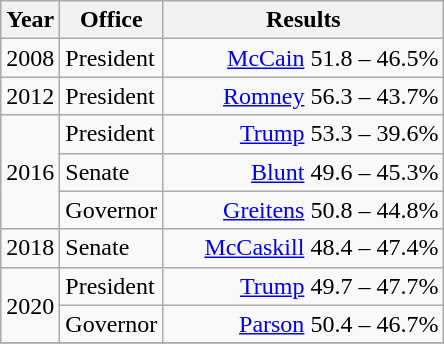<table class=wikitable>
<tr>
<th width="30">Year</th>
<th width="60">Office</th>
<th width="180">Results</th>
</tr>
<tr>
<td rowspan="1">2008</td>
<td>President</td>
<td align="right" ><a href='#'>McCain</a> 51.8 – 46.5%</td>
</tr>
<tr>
<td rowspan="1">2012</td>
<td>President</td>
<td align="right" ><a href='#'>Romney</a> 56.3 – 43.7%</td>
</tr>
<tr>
<td rowspan="3">2016</td>
<td>President</td>
<td align="right" ><a href='#'>Trump</a> 53.3 – 39.6%</td>
</tr>
<tr>
<td>Senate</td>
<td align="right" ><a href='#'>Blunt</a> 49.6 – 45.3%</td>
</tr>
<tr>
<td>Governor</td>
<td align="right" ><a href='#'>Greitens</a> 50.8 – 44.8%</td>
</tr>
<tr>
<td rowspan="1">2018</td>
<td>Senate</td>
<td align="right" ><a href='#'>McCaskill</a> 48.4 – 47.4%</td>
</tr>
<tr>
<td rowspan="2">2020</td>
<td>President</td>
<td align="right" ><a href='#'>Trump</a> 49.7 – 47.7%</td>
</tr>
<tr>
<td>Governor</td>
<td align="right" ><a href='#'>Parson</a> 50.4 – 46.7%</td>
</tr>
<tr>
</tr>
</table>
